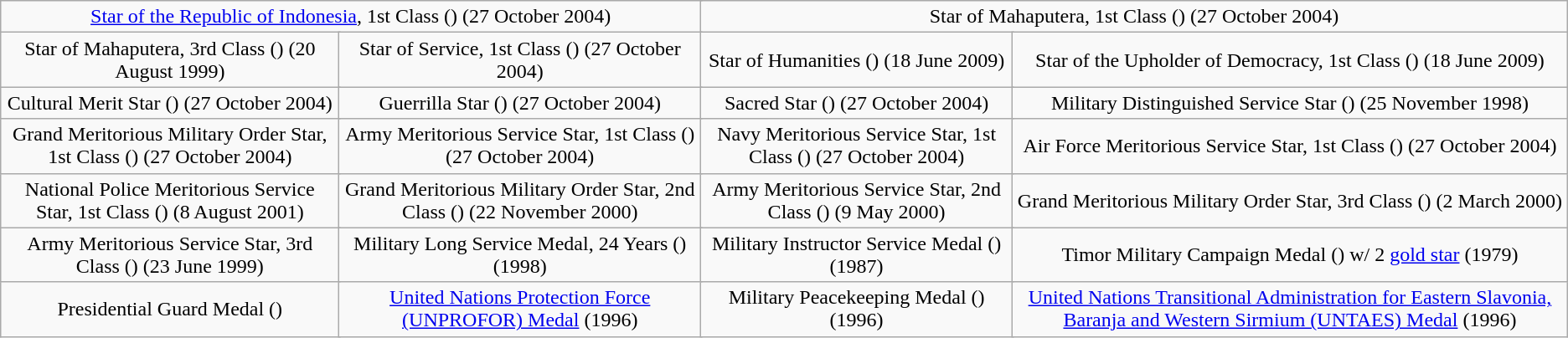<table class="wikitable">
<tr>
<td colspan="6" style="text-align:center;"><a href='#'>Star of the Republic of Indonesia</a>, 1st Class () (27 October 2004)</td>
<td colspan="6" style="text-align:center;">Star of Mahaputera, 1st Class () (27 October 2004)</td>
</tr>
<tr>
<td colspan="3" style="text-align:center;">Star of Mahaputera, 3rd Class () (20 August 1999)</td>
<td colspan="3" style="text-align:center;">Star of Service, 1st Class () (27 October 2004)</td>
<td colspan="3" style="text-align:center;">Star of Humanities () (18 June 2009)</td>
<td colspan="3" style="text-align:center;">Star of the Upholder of Democracy, 1st Class () (18 June 2009)</td>
</tr>
<tr>
<td colspan="3" style="text-align:center;">Cultural Merit Star () (27 October 2004)</td>
<td colspan="3" style="text-align:center;">Guerrilla Star () (27 October 2004)</td>
<td colspan="3" style="text-align:center;">Sacred Star () (27 October 2004)</td>
<td colspan="3" style="text-align:center;">Military Distinguished Service Star () (25 November 1998)</td>
</tr>
<tr>
<td colspan="3" style="text-align:center;">Grand Meritorious Military Order Star, 1st Class () (27 October 2004)</td>
<td colspan="3" style="text-align:center;">Army Meritorious Service Star, 1st Class () (27 October 2004)</td>
<td colspan="3" style="text-align:center;">Navy Meritorious Service Star, 1st Class () (27 October 2004)</td>
<td colspan="3" style="text-align:center;">Air Force Meritorious Service Star, 1st Class () (27 October 2004)</td>
</tr>
<tr>
<td colspan="3" style="text-align:center;">National Police Meritorious Service Star, 1st Class () (8 August 2001)</td>
<td colspan="3" style="text-align:center;">Grand Meritorious Military Order Star, 2nd Class () (22 November 2000)</td>
<td colspan="3" style="text-align:center;">Army Meritorious Service Star, 2nd Class () (9 May 2000)</td>
<td colspan="3" style="text-align:center;">Grand Meritorious Military Order Star, 3rd Class () (2 March 2000)</td>
</tr>
<tr>
<td colspan="3" style="text-align:center;">Army Meritorious Service Star, 3rd Class () (23 June 1999)</td>
<td colspan="3" style="text-align:center;">Military Long Service Medal, 24 Years () (1998)</td>
<td colspan="3" style="text-align:center;">Military Instructor Service Medal () (1987)</td>
<td colspan="3" style="text-align:center;">Timor Military Campaign Medal () w/ 2 <a href='#'>gold star</a> (1979)</td>
</tr>
<tr>
<td colspan="3" style="text-align:center;">Presidential Guard Medal ()</td>
<td colspan="3" style="text-align:center;"><a href='#'>United Nations Protection Force (UNPROFOR) Medal</a> (1996)</td>
<td colspan="3" style="text-align:center;">Military Peacekeeping Medal () (1996)</td>
<td colspan="3" style="text-align:center;"><a href='#'>United Nations Transitional Administration for Eastern Slavonia, Baranja and Western Sirmium (UNTAES) Medal</a> (1996)</td>
</tr>
</table>
